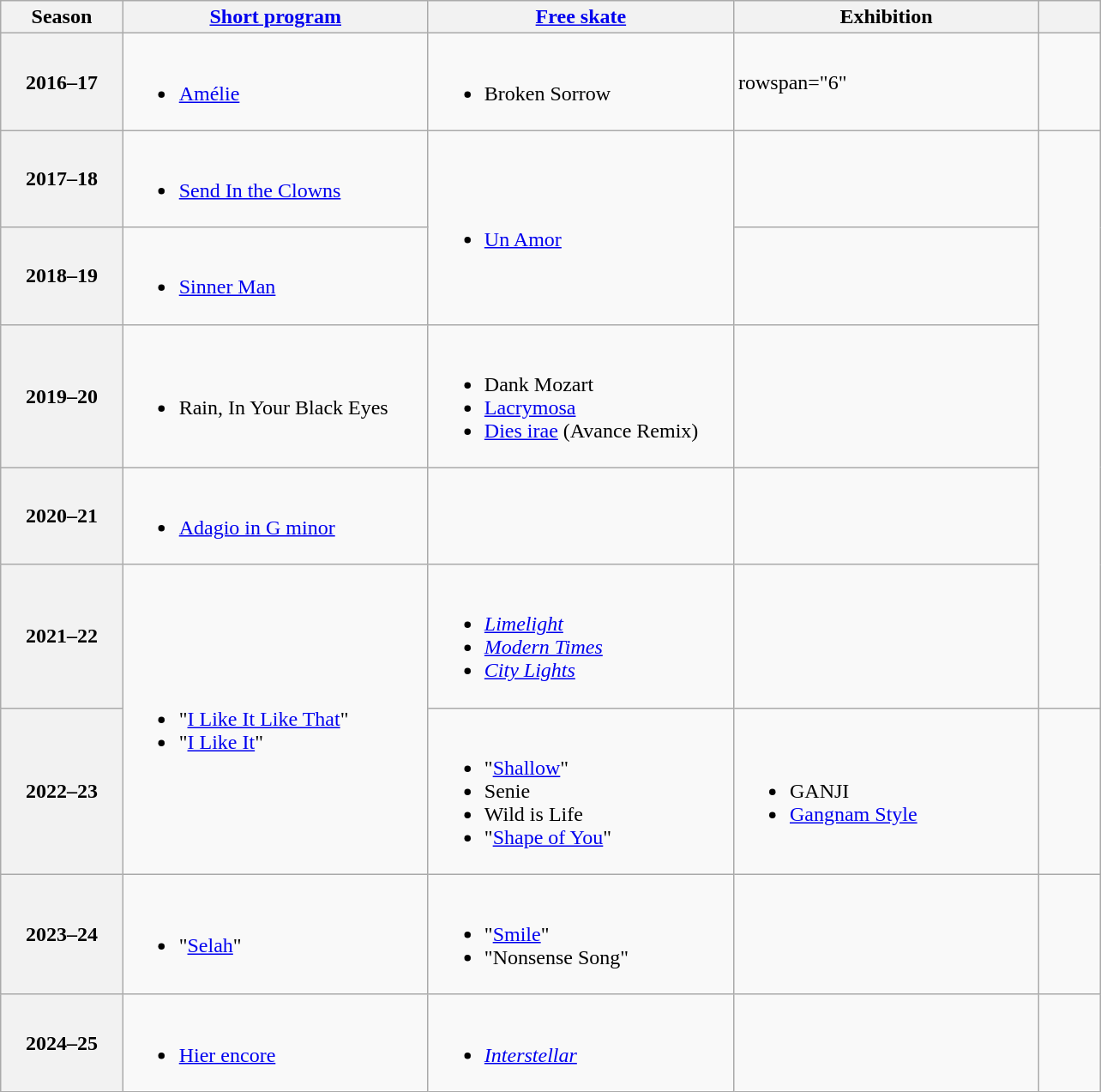<table class="wikitable unsortable" style="text-align:left">
<tr>
<th scope="col" style="text-align:center; width:10%">Season</th>
<th scope="col" style="text-align:center; width:25%"><a href='#'>Short program</a></th>
<th scope="col" style="text-align:center; width:25%"><a href='#'>Free skate</a></th>
<th scope="col" style="text-align:center; width:25%">Exhibition</th>
<th scope="col" style="text-align:center; width:5%"></th>
</tr>
<tr>
<th scope="row">2016–17</th>
<td><br><ul><li><a href='#'>Amélie</a><br></li></ul></td>
<td><br><ul><li>Broken Sorrow <br></li></ul></td>
<td>rowspan="6" </td>
<td></td>
</tr>
<tr>
<th scope="row">2017–18</th>
<td><br><ul><li><a href='#'>Send In the Clowns</a> <br></li></ul></td>
<td rowspan="2"><br><ul><li><a href='#'>Un Amor</a><br></li></ul></td>
<td></td>
</tr>
<tr>
<th scope="row">2018–19</th>
<td><br><ul><li><a href='#'>Sinner Man</a><br></li></ul></td>
<td></td>
</tr>
<tr>
<th scope="row">2019–20</th>
<td><br><ul><li>Rain, In Your Black Eyes <br></li></ul></td>
<td><br><ul><li>Dank Mozart<br></li><li><a href='#'>Lacrymosa</a><br></li><li><a href='#'>Dies irae</a> (Avance Remix)<br></li></ul></td>
<td></td>
</tr>
<tr>
<th scope="row">2020–21</th>
<td><br><ul><li><a href='#'>Adagio in G minor</a><br></li></ul></td>
<td></td>
<td></td>
</tr>
<tr>
<th scope="row">2021–22</th>
<td rowspan="2"><br><ul><li>"<a href='#'>I Like It Like That</a>"<br></li><li>"<a href='#'>I Like It</a>"<br></li></ul></td>
<td><br><ul><li><em><a href='#'>Limelight</a></em></li><li><em><a href='#'>Modern Times</a></em></li><li><em><a href='#'>City Lights</a></em><br></li></ul></td>
<td></td>
</tr>
<tr>
<th scope="row">2022–23</th>
<td><br><ul><li>"<a href='#'>Shallow</a>"<br></li><li>Senie<br></li><li>Wild is Life<br></li><li>"<a href='#'>Shape of You</a>"<br></li></ul></td>
<td><br><ul><li>GANJI</li><li><a href='#'>Gangnam Style</a><br></li></ul></td>
<td></td>
</tr>
<tr>
<th scope="row">2023–24</th>
<td><br><ul><li>"<a href='#'>Selah</a>"<br></li></ul></td>
<td><br><ul><li>"<a href='#'>Smile</a>"<br></li><li>"Nonsense Song"<br></li></ul></td>
<td></td>
<td></td>
</tr>
<tr>
<th scope="row">2024–25</th>
<td><br><ul><li><a href='#'>Hier encore</a><br></li></ul></td>
<td><br><ul><li><em><a href='#'>Interstellar</a></em><br></li></ul></td>
<td></td>
<td></td>
</tr>
</table>
